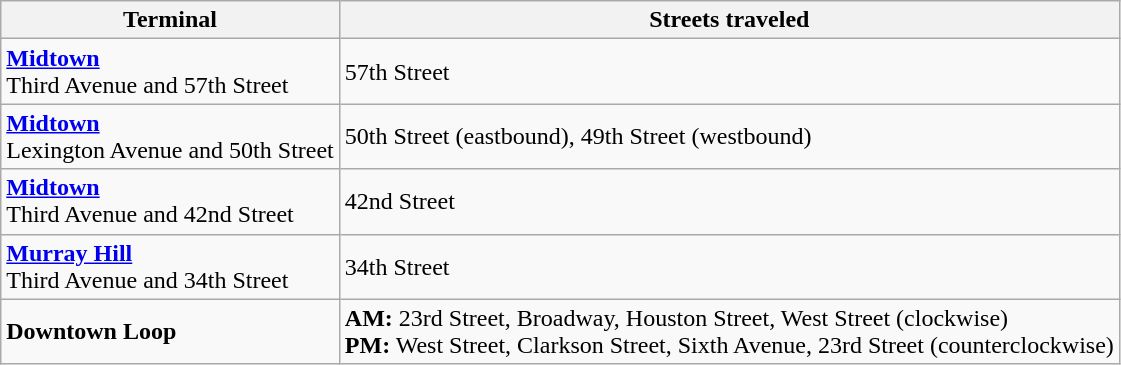<table class=wikitable style="font-size: 100%;">
<tr>
<th>Terminal</th>
<th>Streets traveled</th>
</tr>
<tr>
<td><strong><a href='#'>Midtown</a></strong><br>Third Avenue and 57th Street</td>
<td>57th Street</td>
</tr>
<tr>
<td><strong><a href='#'>Midtown</a></strong><br>Lexington Avenue and 50th Street</td>
<td>50th Street (eastbound), 49th Street (westbound)</td>
</tr>
<tr>
<td><strong><a href='#'>Midtown</a></strong><br>Third Avenue and 42nd Street</td>
<td>42nd Street</td>
</tr>
<tr>
<td><strong><a href='#'>Murray Hill</a></strong><br>Third Avenue and 34th Street</td>
<td>34th Street</td>
</tr>
<tr>
<td><strong>Downtown Loop</strong></td>
<td><strong>AM:</strong> 23rd Street, Broadway, Houston Street, West Street (clockwise)<br><strong>PM:</strong> West Street, Clarkson Street, Sixth Avenue, 23rd Street (counterclockwise)</td>
</tr>
</table>
